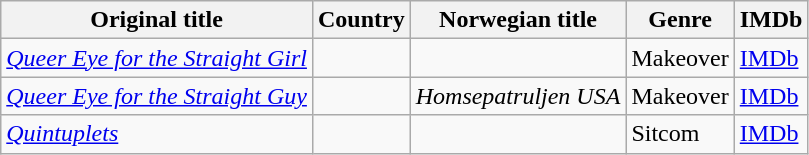<table class="wikitable">
<tr>
<th>Original title</th>
<th>Country</th>
<th>Norwegian title</th>
<th>Genre</th>
<th>IMDb</th>
</tr>
<tr>
<td><em><a href='#'>Queer Eye for the Straight Girl</a></em></td>
<td></td>
<td></td>
<td>Makeover</td>
<td><a href='#'>IMDb</a></td>
</tr>
<tr>
<td><em><a href='#'>Queer Eye for the Straight Guy</a></em></td>
<td></td>
<td><em>Homsepatruljen USA</em></td>
<td>Makeover</td>
<td><a href='#'>IMDb</a></td>
</tr>
<tr>
<td><em><a href='#'>Quintuplets</a></em></td>
<td></td>
<td></td>
<td>Sitcom</td>
<td><a href='#'>IMDb</a></td>
</tr>
</table>
